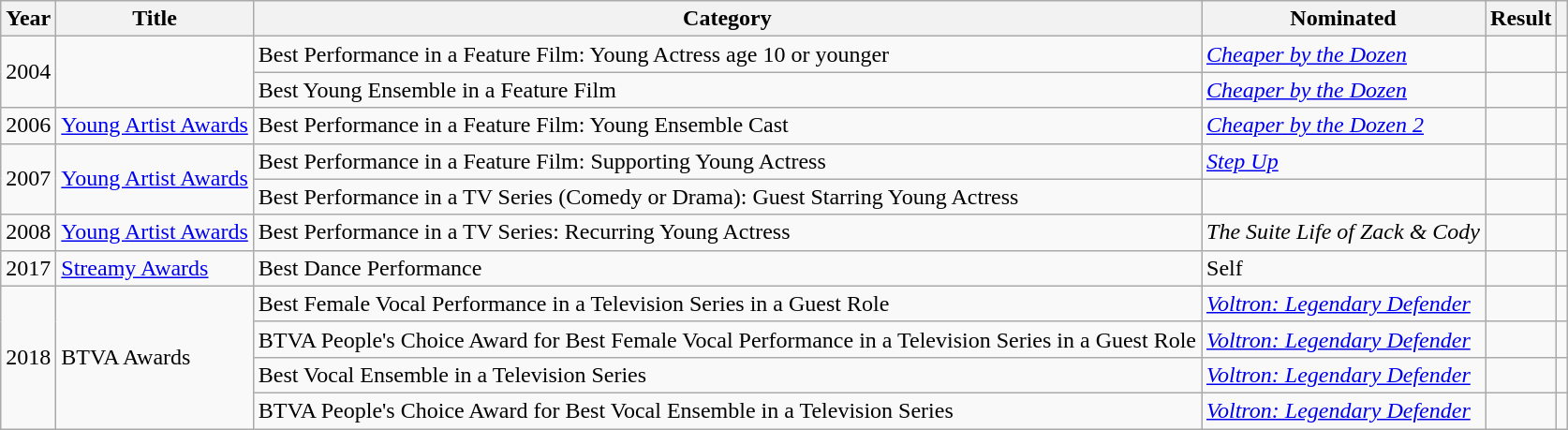<table class="wikitable">
<tr>
<th>Year</th>
<th>Title</th>
<th>Category</th>
<th>Nominated</th>
<th>Result</th>
<th></th>
</tr>
<tr>
<td rowspan=2>2004</td>
<td rowspan=2></td>
<td>Best Performance in a Feature Film: Young Actress age 10 or younger</td>
<td><em><a href='#'>Cheaper by the Dozen</a></em></td>
<td></td>
<td style="text-align:center;"></td>
</tr>
<tr>
<td>Best Young Ensemble in a Feature Film</td>
<td><em><a href='#'>Cheaper by the Dozen</a></em></td>
<td></td>
<td style="text-align:center;"></td>
</tr>
<tr>
<td>2006</td>
<td rowspan=1><a href='#'>Young Artist Awards</a></td>
<td>Best Performance in a Feature Film: Young Ensemble Cast</td>
<td><em><a href='#'>Cheaper by the Dozen 2</a></em></td>
<td></td>
<td style="text-align:center;"></td>
</tr>
<tr>
<td rowspan=2>2007</td>
<td rowspan=2><a href='#'>Young Artist Awards</a></td>
<td>Best Performance in a Feature Film: Supporting Young Actress</td>
<td><em><a href='#'>Step Up</a></em></td>
<td></td>
<td style="text-align:center;"></td>
</tr>
<tr>
<td>Best Performance in a TV Series (Comedy or Drama): Guest Starring Young Actress</td>
<td></td>
<td></td>
<td style="text-align:center;"></td>
</tr>
<tr>
<td>2008</td>
<td rowspan=1><a href='#'>Young Artist Awards</a></td>
<td>Best Performance in a TV Series: Recurring Young Actress</td>
<td><em>The Suite Life of Zack & Cody</em></td>
<td></td>
<td style="text-align:center;"></td>
</tr>
<tr>
<td>2017</td>
<td><a href='#'>Streamy Awards</a></td>
<td>Best Dance Performance</td>
<td>Self</td>
<td></td>
<td style="text-align:center;"></td>
</tr>
<tr>
<td rowspan="4">2018</td>
<td rowspan="4">BTVA Awards</td>
<td>Best Female Vocal Performance in a Television Series in a Guest Role</td>
<td><em><a href='#'>Voltron: Legendary Defender</a></em></td>
<td></td>
<td style="text-align:center;"></td>
</tr>
<tr>
<td>BTVA People's Choice Award for Best Female Vocal Performance in a Television Series in a Guest Role</td>
<td><em><a href='#'>Voltron: Legendary Defender</a></em></td>
<td></td>
<td style="text-align:center;"></td>
</tr>
<tr>
<td>Best Vocal Ensemble in a Television Series</td>
<td><em><a href='#'>Voltron: Legendary Defender</a></em></td>
<td></td>
<td style="text-align:center;"></td>
</tr>
<tr>
<td>BTVA People's Choice Award for Best Vocal Ensemble in a Television Series</td>
<td><em><a href='#'>Voltron: Legendary Defender</a></em></td>
<td></td>
<td style="text-align:center;"></td>
</tr>
</table>
